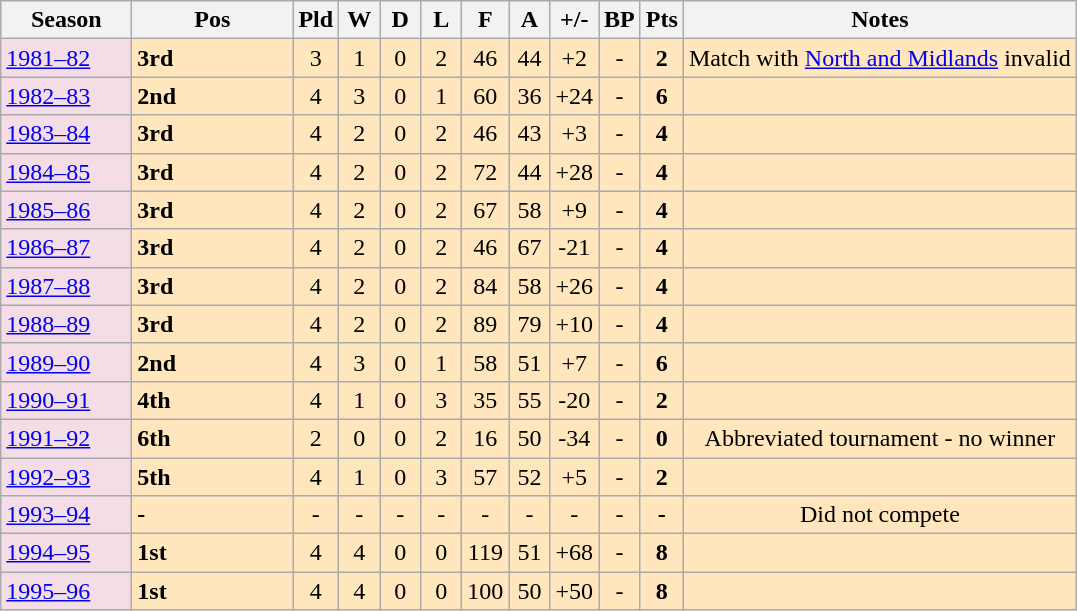<table class="wikitable">
<tr border=1 cellpadding=5 cellspacing=0>
<th style="width:80px;">Season</th>
<th style="width:100px;">Pos</th>
<th style="width:20px;">Pld</th>
<th style="width:20px;">W</th>
<th style="width:20px;">D</th>
<th style="width:20px;">L</th>
<th style="width:20px;">F</th>
<th style="width:20px;">A</th>
<th style="width:25px;">+/-</th>
<th style="width:20px;">BP</th>
<th style="width:20px;">Pts</th>
<th>Notes<br></th>
</tr>
<tr align=center>
<td style="text-align:left; background:#F4DDE7;"><a href='#'>1981–82</a></td>
<td style="text-align:left; background:#ffe6bd;"><strong>3rd</strong></td>
<td style="background:#ffe6bd;">3</td>
<td style="background:#ffe6bd;">1</td>
<td style="background:#ffe6bd;">0</td>
<td style="background:#ffe6bd;">2</td>
<td style="background:#ffe6bd;">46</td>
<td style="background:#ffe6bd;">44</td>
<td style="background:#ffe6bd;">+2</td>
<td style="background:#ffe6bd;">-</td>
<td style="background:#ffe6bd;"><strong>2</strong></td>
<td style="background:#ffe6bd;">Match with <a href='#'>North and Midlands</a> invalid<br>
</td>
</tr>
<tr align=center>
<td style="text-align:left; background:#F4DDE7;"><a href='#'>1982–83</a></td>
<td style="text-align:left; background:#ffe6bd;"><strong>2nd</strong></td>
<td style="background:#ffe6bd;">4</td>
<td style="background:#ffe6bd;">3</td>
<td style="background:#ffe6bd;">0</td>
<td style="background:#ffe6bd;">1</td>
<td style="background:#ffe6bd;">60</td>
<td style="background:#ffe6bd;">36</td>
<td style="background:#ffe6bd;">+24</td>
<td style="background:#ffe6bd;">-</td>
<td style="background:#ffe6bd;"><strong>6</strong></td>
<td style="background:#ffe6bd;"><br>
</td>
</tr>
<tr align=center>
<td style="text-align:left; background:#F4DDE7;"><a href='#'>1983–84</a></td>
<td style="text-align:left; background:#ffe6bd;"><strong>3rd</strong></td>
<td style="background:#ffe6bd;">4</td>
<td style="background:#ffe6bd;">2</td>
<td style="background:#ffe6bd;">0</td>
<td style="background:#ffe6bd;">2</td>
<td style="background:#ffe6bd;">46</td>
<td style="background:#ffe6bd;">43</td>
<td style="background:#ffe6bd;">+3</td>
<td style="background:#ffe6bd;">-</td>
<td style="background:#ffe6bd;"><strong>4</strong></td>
<td style="background:#ffe6bd;"><br>
</td>
</tr>
<tr align=center>
<td style="text-align:left; background:#F4DDE7;"><a href='#'>1984–85</a></td>
<td style="text-align:left; background:#ffe6bd;"><strong>3rd</strong></td>
<td style="background:#ffe6bd;">4</td>
<td style="background:#ffe6bd;">2</td>
<td style="background:#ffe6bd;">0</td>
<td style="background:#ffe6bd;">2</td>
<td style="background:#ffe6bd;">72</td>
<td style="background:#ffe6bd;">44</td>
<td style="background:#ffe6bd;">+28</td>
<td style="background:#ffe6bd;">-</td>
<td style="background:#ffe6bd;"><strong>4</strong></td>
<td style="background:#ffe6bd;"><br>
</td>
</tr>
<tr align=center>
<td style="text-align:left; background:#F4DDE7;"><a href='#'>1985–86</a></td>
<td style="text-align:left; background:#ffe6bd;"><strong>3rd</strong></td>
<td style="background:#ffe6bd;">4</td>
<td style="background:#ffe6bd;">2</td>
<td style="background:#ffe6bd;">0</td>
<td style="background:#ffe6bd;">2</td>
<td style="background:#ffe6bd;">67</td>
<td style="background:#ffe6bd;">58</td>
<td style="background:#ffe6bd;">+9</td>
<td style="background:#ffe6bd;">-</td>
<td style="background:#ffe6bd;"><strong>4</strong></td>
<td style="background:#ffe6bd;"><br>
</td>
</tr>
<tr align=center>
<td style="text-align:left; background:#F4DDE7;"><a href='#'>1986–87</a></td>
<td style="text-align:left; background:#ffe6bd;"><strong>3rd</strong></td>
<td style="background:#ffe6bd;">4</td>
<td style="background:#ffe6bd;">2</td>
<td style="background:#ffe6bd;">0</td>
<td style="background:#ffe6bd;">2</td>
<td style="background:#ffe6bd;">46</td>
<td style="background:#ffe6bd;">67</td>
<td style="background:#ffe6bd;">-21</td>
<td style="background:#ffe6bd;">-</td>
<td style="background:#ffe6bd;"><strong>4</strong></td>
<td style="background:#ffe6bd;"><br>
</td>
</tr>
<tr align=center>
<td style="text-align:left; background:#F4DDE7;"><a href='#'>1987–88</a></td>
<td style="text-align:left; background:#ffe6bd;"><strong>3rd</strong></td>
<td style="background:#ffe6bd;">4</td>
<td style="background:#ffe6bd;">2</td>
<td style="background:#ffe6bd;">0</td>
<td style="background:#ffe6bd;">2</td>
<td style="background:#ffe6bd;">84</td>
<td style="background:#ffe6bd;">58</td>
<td style="background:#ffe6bd;">+26</td>
<td style="background:#ffe6bd;">-</td>
<td style="background:#ffe6bd;"><strong>4</strong></td>
<td style="background:#ffe6bd;"><br>
</td>
</tr>
<tr align=center>
<td style="text-align:left; background:#F4DDE7;"><a href='#'>1988–89</a></td>
<td style="text-align:left; background:#ffe6bd;"><strong>3rd</strong></td>
<td style="background:#ffe6bd;">4</td>
<td style="background:#ffe6bd;">2</td>
<td style="background:#ffe6bd;">0</td>
<td style="background:#ffe6bd;">2</td>
<td style="background:#ffe6bd;">89</td>
<td style="background:#ffe6bd;">79</td>
<td style="background:#ffe6bd;">+10</td>
<td style="background:#ffe6bd;">-</td>
<td style="background:#ffe6bd;"><strong>4</strong></td>
<td style="background:#ffe6bd;"><br>
</td>
</tr>
<tr align=center>
<td style="text-align:left; background:#F4DDE7;"><a href='#'>1989–90</a></td>
<td style="text-align:left; background:#ffe6bd;"><strong>2nd</strong></td>
<td style="background:#ffe6bd;">4</td>
<td style="background:#ffe6bd;">3</td>
<td style="background:#ffe6bd;">0</td>
<td style="background:#ffe6bd;">1</td>
<td style="background:#ffe6bd;">58</td>
<td style="background:#ffe6bd;">51</td>
<td style="background:#ffe6bd;">+7</td>
<td style="background:#ffe6bd;">-</td>
<td style="background:#ffe6bd;"><strong>6</strong></td>
<td style="background:#ffe6bd;"><br>
</td>
</tr>
<tr align=center>
<td style="text-align:left; background:#F4DDE7;"><a href='#'>1990–91</a></td>
<td style="text-align:left; background:#ffe6bd;"><strong>4th</strong></td>
<td style="background:#ffe6bd;">4</td>
<td style="background:#ffe6bd;">1</td>
<td style="background:#ffe6bd;">0</td>
<td style="background:#ffe6bd;">3</td>
<td style="background:#ffe6bd;">35</td>
<td style="background:#ffe6bd;">55</td>
<td style="background:#ffe6bd;">-20</td>
<td style="background:#ffe6bd;">-</td>
<td style="background:#ffe6bd;"><strong>2</strong></td>
<td style="background:#ffe6bd;"><br>
</td>
</tr>
<tr align=center>
<td style="text-align:left; background:#F4DDE7;"><a href='#'>1991–92</a></td>
<td style="text-align:left; background:#ffe6bd;"><strong>6th</strong></td>
<td style="background:#ffe6bd;">2</td>
<td style="background:#ffe6bd;">0</td>
<td style="background:#ffe6bd;">0</td>
<td style="background:#ffe6bd;">2</td>
<td style="background:#ffe6bd;">16</td>
<td style="background:#ffe6bd;">50</td>
<td style="background:#ffe6bd;">-34</td>
<td style="background:#ffe6bd;">-</td>
<td style="background:#ffe6bd;"><strong>0</strong></td>
<td style="background:#ffe6bd;">Abbreviated tournament - no winner<br>
</td>
</tr>
<tr align=center>
<td style="text-align:left; background:#F4DDE7;"><a href='#'>1992–93</a></td>
<td style="text-align:left; background:#ffe6bd;"><strong>5th</strong></td>
<td style="background:#ffe6bd;">4</td>
<td style="background:#ffe6bd;">1</td>
<td style="background:#ffe6bd;">0</td>
<td style="background:#ffe6bd;">3</td>
<td style="background:#ffe6bd;">57</td>
<td style="background:#ffe6bd;">52</td>
<td style="background:#ffe6bd;">+5</td>
<td style="background:#ffe6bd;">-</td>
<td style="background:#ffe6bd;"><strong>2</strong></td>
<td style="background:#ffe6bd;"><br>
</td>
</tr>
<tr align=center>
<td style="text-align:left; background:#F4DDE7;"><a href='#'>1993–94</a></td>
<td style="text-align:left; background:#ffe6bd;"><strong>-</strong></td>
<td style="background:#ffe6bd;">-</td>
<td style="background:#ffe6bd;">-</td>
<td style="background:#ffe6bd;">-</td>
<td style="background:#ffe6bd;">-</td>
<td style="background:#ffe6bd;">-</td>
<td style="background:#ffe6bd;">-</td>
<td style="background:#ffe6bd;">-</td>
<td style="background:#ffe6bd;">-</td>
<td style="background:#ffe6bd;"><strong>-</strong></td>
<td style="background:#ffe6bd;">Did not compete<br>
</td>
</tr>
<tr align=center>
<td style="text-align:left; background:#F4DDE7;"><a href='#'>1994–95</a></td>
<td style="text-align:left; background:#ffe6bd;"><strong>1st</strong></td>
<td style="background:#ffe6bd;">4</td>
<td style="background:#ffe6bd;">4</td>
<td style="background:#ffe6bd;">0</td>
<td style="background:#ffe6bd;">0</td>
<td style="background:#ffe6bd;">119</td>
<td style="background:#ffe6bd;">51</td>
<td style="background:#ffe6bd;">+68</td>
<td style="background:#ffe6bd;">-</td>
<td style="background:#ffe6bd;"><strong>8</strong></td>
<td style="background:#ffe6bd;"><br>
</td>
</tr>
<tr align=center>
<td style="text-align:left; background:#F4DDE7;"><a href='#'>1995–96</a></td>
<td style="text-align:left; background:#ffe6bd;"><strong>1st</strong></td>
<td style="background:#ffe6bd;">4</td>
<td style="background:#ffe6bd;">4</td>
<td style="background:#ffe6bd;">0</td>
<td style="background:#ffe6bd;">0</td>
<td style="background:#ffe6bd;">100</td>
<td style="background:#ffe6bd;">50</td>
<td style="background:#ffe6bd;">+50</td>
<td style="background:#ffe6bd;">-</td>
<td style="background:#ffe6bd;"><strong>8</strong></td>
<td style="background:#ffe6bd;"><br></td>
</tr>
</table>
